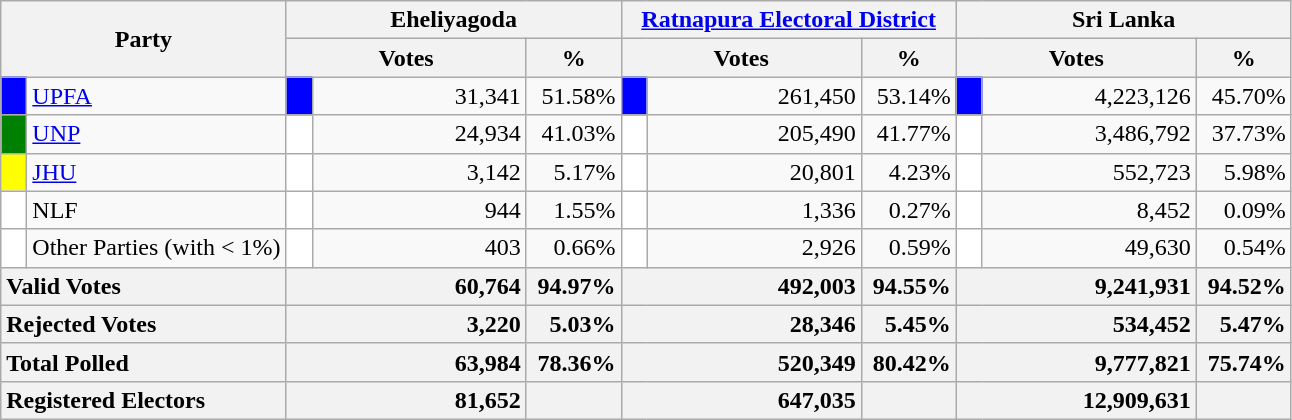<table class="wikitable">
<tr>
<th colspan="2" width="144px"rowspan="2">Party</th>
<th colspan="3" width="216px">Eheliyagoda</th>
<th colspan="3" width="216px"><a href='#'>Ratnapura Electoral District</a></th>
<th colspan="3" width="216px">Sri Lanka</th>
</tr>
<tr>
<th colspan="2" width="144px">Votes</th>
<th>%</th>
<th colspan="2" width="144px">Votes</th>
<th>%</th>
<th colspan="2" width="144px">Votes</th>
<th>%</th>
</tr>
<tr>
<td style="background-color:blue;" width="10px"></td>
<td style="text-align:left;"><a href='#'>UPFA</a></td>
<td style="background-color:blue;" width="10px"></td>
<td style="text-align:right;">31,341</td>
<td style="text-align:right;">51.58%</td>
<td style="background-color:blue;" width="10px"></td>
<td style="text-align:right;">261,450</td>
<td style="text-align:right;">53.14%</td>
<td style="background-color:blue;" width="10px"></td>
<td style="text-align:right;">4,223,126</td>
<td style="text-align:right;">45.70%</td>
</tr>
<tr>
<td style="background-color:green;" width="10px"></td>
<td style="text-align:left;"><a href='#'>UNP</a></td>
<td style="background-color:white;" width="10px"></td>
<td style="text-align:right;">24,934</td>
<td style="text-align:right;">41.03%</td>
<td style="background-color:white;" width="10px"></td>
<td style="text-align:right;">205,490</td>
<td style="text-align:right;">41.77%</td>
<td style="background-color:white;" width="10px"></td>
<td style="text-align:right;">3,486,792</td>
<td style="text-align:right;">37.73%</td>
</tr>
<tr>
<td style="background-color:yellow;" width="10px"></td>
<td style="text-align:left;"><a href='#'>JHU</a></td>
<td style="background-color:white;" width="10px"></td>
<td style="text-align:right;">3,142</td>
<td style="text-align:right;">5.17%</td>
<td style="background-color:white;" width="10px"></td>
<td style="text-align:right;">20,801</td>
<td style="text-align:right;">4.23%</td>
<td style="background-color:white;" width="10px"></td>
<td style="text-align:right;">552,723</td>
<td style="text-align:right;">5.98%</td>
</tr>
<tr>
<td style="background-color:white;" width="10px"></td>
<td style="text-align:left;">NLF</td>
<td style="background-color:white;" width="10px"></td>
<td style="text-align:right;">944</td>
<td style="text-align:right;">1.55%</td>
<td style="background-color:white;" width="10px"></td>
<td style="text-align:right;">1,336</td>
<td style="text-align:right;">0.27%</td>
<td style="background-color:white;" width="10px"></td>
<td style="text-align:right;">8,452</td>
<td style="text-align:right;">0.09%</td>
</tr>
<tr>
<td style="background-color:white;" width="10px"></td>
<td style="text-align:left;">Other Parties (with < 1%)</td>
<td style="background-color:white;" width="10px"></td>
<td style="text-align:right;">403</td>
<td style="text-align:right;">0.66%</td>
<td style="background-color:white;" width="10px"></td>
<td style="text-align:right;">2,926</td>
<td style="text-align:right;">0.59%</td>
<td style="background-color:white;" width="10px"></td>
<td style="text-align:right;">49,630</td>
<td style="text-align:right;">0.54%</td>
</tr>
<tr>
<th colspan="2" width="144px"style="text-align:left;">Valid Votes</th>
<th style="text-align:right;"colspan="2" width="144px">60,764</th>
<th style="text-align:right;">94.97%</th>
<th style="text-align:right;"colspan="2" width="144px">492,003</th>
<th style="text-align:right;">94.55%</th>
<th style="text-align:right;"colspan="2" width="144px">9,241,931</th>
<th style="text-align:right;">94.52%</th>
</tr>
<tr>
<th colspan="2" width="144px"style="text-align:left;">Rejected Votes</th>
<th style="text-align:right;"colspan="2" width="144px">3,220</th>
<th style="text-align:right;">5.03%</th>
<th style="text-align:right;"colspan="2" width="144px">28,346</th>
<th style="text-align:right;">5.45%</th>
<th style="text-align:right;"colspan="2" width="144px">534,452</th>
<th style="text-align:right;">5.47%</th>
</tr>
<tr>
<th colspan="2" width="144px"style="text-align:left;">Total Polled</th>
<th style="text-align:right;"colspan="2" width="144px">63,984</th>
<th style="text-align:right;">78.36%</th>
<th style="text-align:right;"colspan="2" width="144px">520,349</th>
<th style="text-align:right;">80.42%</th>
<th style="text-align:right;"colspan="2" width="144px">9,777,821</th>
<th style="text-align:right;">75.74%</th>
</tr>
<tr>
<th colspan="2" width="144px"style="text-align:left;">Registered Electors</th>
<th style="text-align:right;"colspan="2" width="144px">81,652</th>
<th></th>
<th style="text-align:right;"colspan="2" width="144px">647,035</th>
<th></th>
<th style="text-align:right;"colspan="2" width="144px">12,909,631</th>
<th></th>
</tr>
</table>
